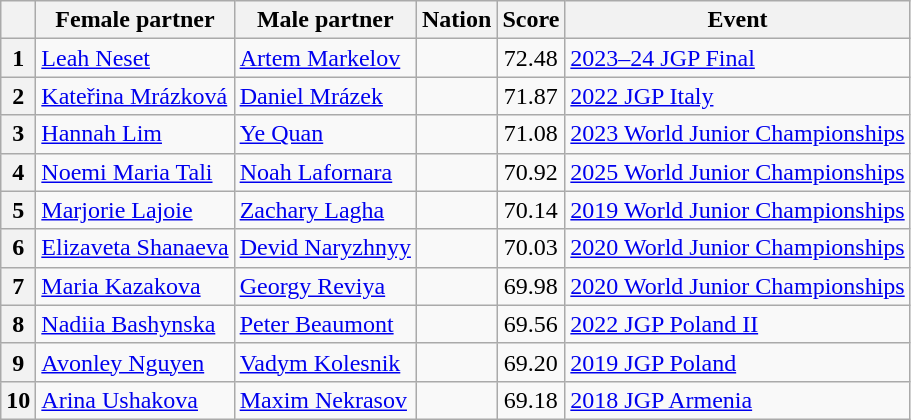<table class="wikitable sortable" style="text-align:left;">
<tr>
<th scope="col"></th>
<th scope="col">Female partner</th>
<th scope="col">Male partner</th>
<th scope="col">Nation</th>
<th scope="col">Score</th>
<th scope="col">Event</th>
</tr>
<tr>
<th scope="row">1</th>
<td><a href='#'>Leah Neset</a></td>
<td><a href='#'>Artem Markelov</a></td>
<td></td>
<td style="text-align:center">72.48</td>
<td><a href='#'>2023–24 JGP Final</a></td>
</tr>
<tr>
<th scope="row">2</th>
<td><a href='#'>Kateřina Mrázková</a></td>
<td><a href='#'>Daniel Mrázek</a></td>
<td></td>
<td style="text-align:center;">71.87</td>
<td><a href='#'>2022 JGP Italy</a></td>
</tr>
<tr>
<th scope="row">3</th>
<td><a href='#'>Hannah Lim</a></td>
<td><a href='#'>Ye Quan</a></td>
<td></td>
<td style="text-align:center;">71.08</td>
<td><a href='#'>2023 World Junior Championships</a></td>
</tr>
<tr>
<th scope="row">4</th>
<td><a href='#'>Noemi Maria Tali</a></td>
<td><a href='#'>Noah Lafornara</a></td>
<td></td>
<td style="text-align:center;">70.92</td>
<td><a href='#'>2025 World Junior Championships</a></td>
</tr>
<tr>
<th scope="row">5</th>
<td><a href='#'>Marjorie Lajoie</a></td>
<td><a href='#'>Zachary Lagha</a></td>
<td></td>
<td style="text-align:center;">70.14</td>
<td><a href='#'>2019 World Junior Championships</a></td>
</tr>
<tr>
<th scope="row">6</th>
<td><a href='#'>Elizaveta Shanaeva</a></td>
<td><a href='#'>Devid Naryzhnyy</a></td>
<td></td>
<td style="text-align:center;">70.03</td>
<td><a href='#'>2020 World Junior Championships</a></td>
</tr>
<tr>
<th scope="row">7</th>
<td><a href='#'>Maria Kazakova</a></td>
<td><a href='#'>Georgy Reviya</a></td>
<td></td>
<td style="text-align:center;">69.98</td>
<td><a href='#'>2020 World Junior Championships</a></td>
</tr>
<tr>
<th scope="row">8</th>
<td><a href='#'>Nadiia Bashynska</a></td>
<td><a href='#'>Peter Beaumont</a></td>
<td></td>
<td style="text-align:center;">69.56</td>
<td><a href='#'>2022 JGP Poland II</a></td>
</tr>
<tr>
<th scope="row">9</th>
<td><a href='#'>Avonley Nguyen</a></td>
<td><a href='#'>Vadym Kolesnik</a></td>
<td></td>
<td style="text-align:center;">69.20</td>
<td><a href='#'>2019 JGP Poland</a></td>
</tr>
<tr>
<th scope="row">10</th>
<td><a href='#'>Arina Ushakova</a></td>
<td><a href='#'>Maxim Nekrasov</a></td>
<td></td>
<td style="text-align:center;">69.18</td>
<td><a href='#'>2018 JGP Armenia</a></td>
</tr>
</table>
